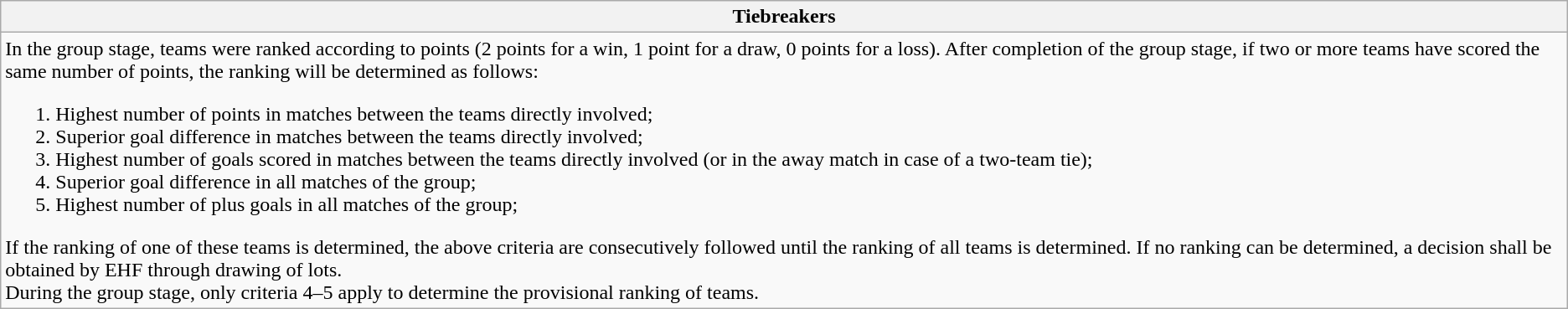<table class="wikitable collapsible collapsed">
<tr>
<th>Tiebreakers</th>
</tr>
<tr>
<td>In the group stage, teams were ranked according to points (2 points for a win, 1 point for a draw, 0 points for a loss). After completion of the group stage, if two or more teams have scored the same number of points, the ranking will be determined as follows:<br><ol><li>Highest number of points in matches between the teams directly involved;</li><li>Superior goal difference in matches between the teams directly involved;</li><li>Highest number of goals scored in matches between the teams directly involved (or in the away match in case of a two-team tie);</li><li>Superior goal difference in all matches of the group;</li><li>Highest number of plus goals in all matches of the group;</li></ol>If the ranking of one of these teams is determined, the above criteria are consecutively followed until the ranking of all teams is determined. If no ranking can be determined, a decision shall be obtained by EHF through drawing of lots.<br>During the group stage, only criteria 4–5 apply to determine the provisional ranking of teams.</td>
</tr>
</table>
